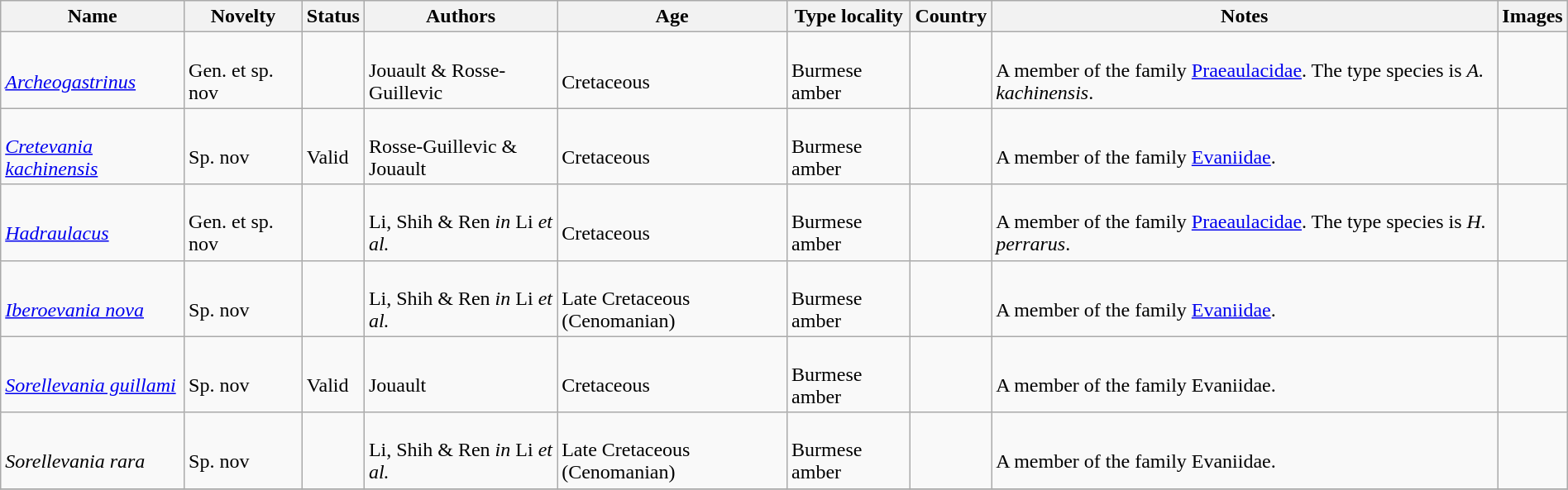<table class="wikitable sortable" align="center" width="100%">
<tr>
<th>Name</th>
<th>Novelty</th>
<th>Status</th>
<th>Authors</th>
<th>Age</th>
<th>Type locality</th>
<th>Country</th>
<th>Notes</th>
<th>Images</th>
</tr>
<tr>
<td><br><em><a href='#'>Archeogastrinus</a></em></td>
<td><br>Gen. et sp. nov</td>
<td></td>
<td><br>Jouault & Rosse-Guillevic</td>
<td><br>Cretaceous</td>
<td><br>Burmese amber</td>
<td><br></td>
<td><br>A member of the family <a href='#'>Praeaulacidae</a>. The type species is <em>A. kachinensis</em>.</td>
<td></td>
</tr>
<tr>
<td><br><em><a href='#'>Cretevania kachinensis</a></em></td>
<td><br>Sp. nov</td>
<td><br>Valid</td>
<td><br>Rosse-Guillevic & Jouault</td>
<td><br>Cretaceous</td>
<td><br>Burmese amber</td>
<td><br></td>
<td><br>A member of the family <a href='#'>Evaniidae</a>.</td>
<td></td>
</tr>
<tr>
<td><br><em><a href='#'>Hadraulacus</a></em></td>
<td><br>Gen. et sp. nov</td>
<td></td>
<td><br>Li, Shih & Ren <em>in</em> Li <em>et al.</em></td>
<td><br>Cretaceous</td>
<td><br>Burmese amber</td>
<td><br></td>
<td><br>A member of the family <a href='#'>Praeaulacidae</a>. The type species is <em>H. perrarus</em>.</td>
<td></td>
</tr>
<tr>
<td><br><em><a href='#'>Iberoevania nova</a></em></td>
<td><br>Sp. nov</td>
<td></td>
<td><br>Li, Shih & Ren <em>in</em> Li <em>et al.</em></td>
<td><br>Late Cretaceous (Cenomanian)</td>
<td><br>Burmese amber</td>
<td><br></td>
<td><br>A member of the family <a href='#'>Evaniidae</a>.</td>
<td></td>
</tr>
<tr>
<td><br><em><a href='#'>Sorellevania guillami</a></em></td>
<td><br>Sp. nov</td>
<td><br>Valid</td>
<td><br>Jouault</td>
<td><br>Cretaceous</td>
<td><br>Burmese amber</td>
<td><br></td>
<td><br>A member of the family Evaniidae.</td>
<td></td>
</tr>
<tr>
<td><br><em>Sorellevania rara</em></td>
<td><br>Sp. nov</td>
<td></td>
<td><br>Li, Shih & Ren <em>in</em> Li <em>et al.</em></td>
<td><br>Late Cretaceous (Cenomanian)</td>
<td><br>Burmese amber</td>
<td><br></td>
<td><br>A member of the family Evaniidae.</td>
<td></td>
</tr>
<tr>
</tr>
</table>
